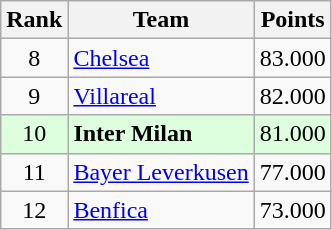<table class="wikitable" style="text-align: center;">
<tr>
<th>Rank</th>
<th>Team</th>
<th>Points</th>
</tr>
<tr>
<td>8</td>
<td align=left> <a href='#'>Chelsea</a></td>
<td>83.000</td>
</tr>
<tr>
<td>9</td>
<td align=left> <a href='#'>Villareal</a></td>
<td>82.000</td>
</tr>
<tr bgcolor="#ddffdd">
<td>10</td>
<td align=left> <strong>Inter Milan</strong></td>
<td>81.000</td>
</tr>
<tr>
<td>11</td>
<td align=left> <a href='#'>Bayer Leverkusen</a></td>
<td>77.000</td>
</tr>
<tr>
<td>12</td>
<td align=left> <a href='#'>Benfica</a></td>
<td>73.000</td>
</tr>
</table>
